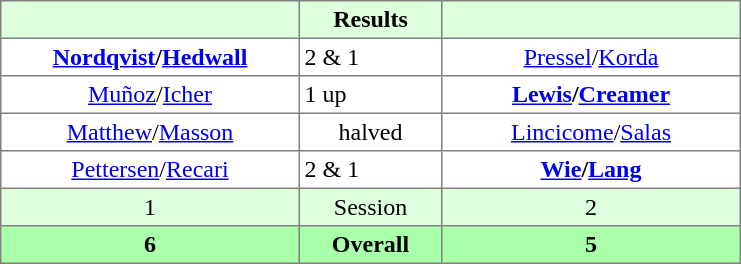<table border="1" cellpadding="3" style="border-collapse:collapse; text-align:center;">
<tr style="background:#dfd;">
<th style="width:12em;"></th>
<th style="width:5.5em;">Results</th>
<th style="width:12em;"></th>
</tr>
<tr>
<td><strong><a href='#'>Nordqvist</a>/<a href='#'>Hedwall</a></strong></td>
<td align=left> 2 & 1</td>
<td><a href='#'>Pressel</a>/<a href='#'>Korda</a></td>
</tr>
<tr>
<td><a href='#'>Muñoz</a>/<a href='#'>Icher</a></td>
<td align=left> 1 up</td>
<td><strong><a href='#'>Lewis</a>/<a href='#'>Creamer</a></strong></td>
</tr>
<tr>
<td><a href='#'>Matthew</a>/<a href='#'>Masson</a></td>
<td>halved</td>
<td><a href='#'>Lincicome</a>/<a href='#'>Salas</a></td>
</tr>
<tr>
<td><a href='#'>Pettersen</a>/<a href='#'>Recari</a></td>
<td align=left> 2 & 1</td>
<td><strong><a href='#'>Wie</a>/<a href='#'>Lang</a></strong></td>
</tr>
<tr style="background:#dfd;">
<td>1</td>
<td>Session</td>
<td>2</td>
</tr>
<tr style="background:#afa;">
<th>6</th>
<th>Overall</th>
<th>5</th>
</tr>
</table>
